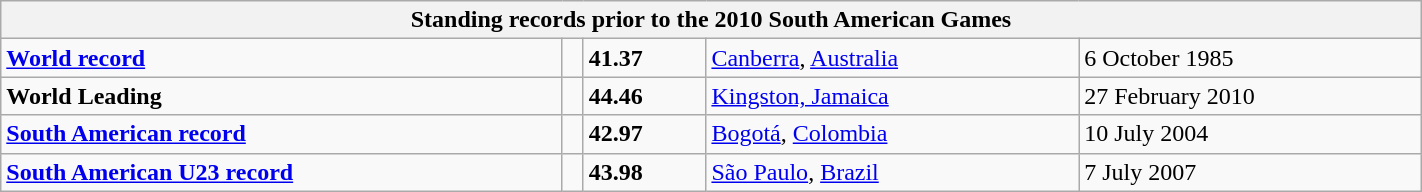<table class="wikitable" width=75%>
<tr>
<th colspan="5">Standing records prior to the 2010 South American Games</th>
</tr>
<tr>
<td><strong><a href='#'>World record</a></strong></td>
<td></td>
<td><strong>41.37</strong></td>
<td><a href='#'>Canberra</a>, <a href='#'>Australia</a></td>
<td>6 October 1985</td>
</tr>
<tr>
<td><strong>World Leading</strong></td>
<td></td>
<td><strong>44.46</strong></td>
<td><a href='#'>Kingston, Jamaica</a></td>
<td>27 February 2010</td>
</tr>
<tr>
<td><strong><a href='#'>South American record</a></strong></td>
<td></td>
<td><strong>42.97</strong></td>
<td><a href='#'>Bogotá</a>, <a href='#'>Colombia</a></td>
<td>10 July 2004</td>
</tr>
<tr>
<td><strong><a href='#'>South American U23 record</a></strong></td>
<td></td>
<td><strong>43.98</strong></td>
<td><a href='#'>São Paulo</a>, <a href='#'>Brazil</a></td>
<td>7 July 2007</td>
</tr>
</table>
